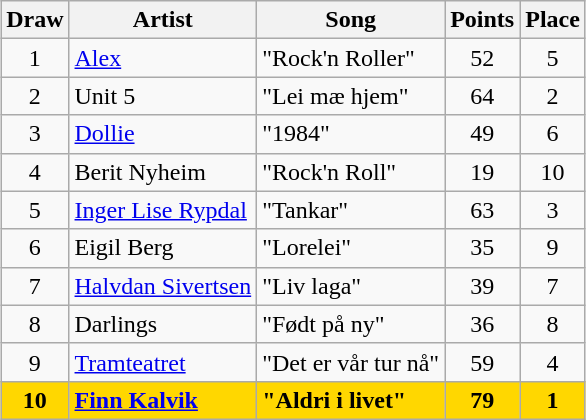<table class="sortable wikitable" style="margin: 1em auto 1em auto; text-align:center">
<tr>
<th>Draw</th>
<th>Artist</th>
<th>Song</th>
<th>Points</th>
<th>Place</th>
</tr>
<tr>
<td>1</td>
<td align="left"><a href='#'>Alex</a></td>
<td align="left">"Rock'n Roller"</td>
<td>52</td>
<td>5</td>
</tr>
<tr>
<td>2</td>
<td align="left">Unit 5</td>
<td align="left">"Lei mæ hjem"</td>
<td>64</td>
<td>2</td>
</tr>
<tr>
<td>3</td>
<td align="left"><a href='#'>Dollie</a></td>
<td align="left">"1984"</td>
<td>49</td>
<td>6</td>
</tr>
<tr>
<td>4</td>
<td align="left">Berit Nyheim</td>
<td align="left">"Rock'n Roll"</td>
<td>19</td>
<td>10</td>
</tr>
<tr>
<td>5</td>
<td align="left"><a href='#'>Inger Lise Rypdal</a></td>
<td align="left">"Tankar"</td>
<td>63</td>
<td>3</td>
</tr>
<tr>
<td>6</td>
<td align="left">Eigil Berg</td>
<td align="left">"Lorelei"</td>
<td>35</td>
<td>9</td>
</tr>
<tr>
<td>7</td>
<td align="left"><a href='#'>Halvdan Sivertsen</a></td>
<td align="left">"Liv laga"</td>
<td>39</td>
<td>7</td>
</tr>
<tr>
<td>8</td>
<td align="left">Darlings</td>
<td align="left">"Født på ny"</td>
<td>36</td>
<td>8</td>
</tr>
<tr>
<td>9</td>
<td align="left"><a href='#'>Tramteatret</a></td>
<td align="left">"Det er vår tur nå"</td>
<td>59</td>
<td>4</td>
</tr>
<tr style="font-weight:bold; background:gold;">
<td>10</td>
<td align="left"><a href='#'>Finn Kalvik</a></td>
<td align="left">"Aldri i livet"</td>
<td>79</td>
<td>1</td>
</tr>
</table>
